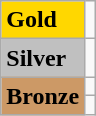<table class="wikitable">
<tr>
<td bgcolor="gold"><strong>Gold</strong></td>
<td></td>
</tr>
<tr>
<td bgcolor="silver"><strong>Silver</strong></td>
<td></td>
</tr>
<tr>
<td rowspan="2" bgcolor="#cc9966"><strong>Bronze</strong></td>
<td></td>
</tr>
<tr>
<td></td>
</tr>
</table>
